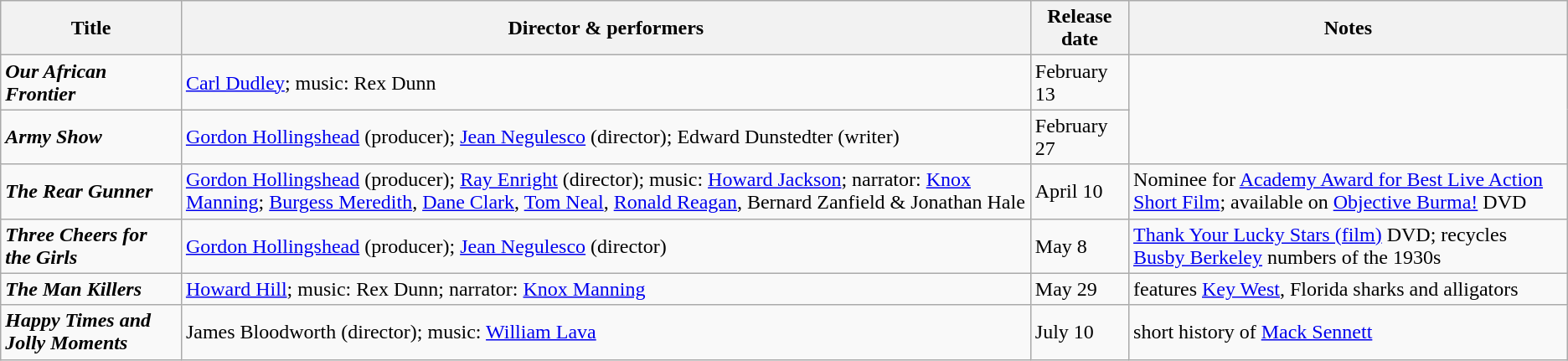<table class="wikitable sortable" border="1">
<tr>
<th>Title</th>
<th>Director & performers</th>
<th>Release date</th>
<th>Notes</th>
</tr>
<tr>
<td><strong><em>Our African Frontier</em></strong></td>
<td><a href='#'>Carl Dudley</a>; music: Rex Dunn</td>
<td>February 13</td>
</tr>
<tr>
<td><strong><em>Army Show</em></strong></td>
<td><a href='#'>Gordon Hollingshead</a> (producer); <a href='#'>Jean Negulesco</a> (director); Edward Dunstedter (writer)</td>
<td>February 27</td>
</tr>
<tr>
<td><strong><em>The Rear Gunner</em></strong></td>
<td><a href='#'>Gordon Hollingshead</a> (producer); <a href='#'>Ray Enright</a> (director); music: <a href='#'>Howard Jackson</a>; narrator: <a href='#'>Knox Manning</a>; <a href='#'>Burgess Meredith</a>, <a href='#'>Dane Clark</a>, <a href='#'>Tom Neal</a>, <a href='#'>Ronald Reagan</a>, Bernard Zanfield & Jonathan Hale</td>
<td>April 10</td>
<td>Nominee for <a href='#'>Academy Award for Best Live Action Short Film</a>; available on <a href='#'>Objective Burma!</a> DVD</td>
</tr>
<tr>
<td><strong><em>Three Cheers for the Girls</em></strong></td>
<td><a href='#'>Gordon Hollingshead</a> (producer); <a href='#'>Jean Negulesco</a> (director)</td>
<td>May 8</td>
<td><a href='#'>Thank Your Lucky Stars (film)</a> DVD; recycles <a href='#'>Busby Berkeley</a> numbers of the 1930s</td>
</tr>
<tr>
<td><strong><em>The Man Killers</em></strong></td>
<td><a href='#'>Howard Hill</a>; music: Rex Dunn; narrator: <a href='#'>Knox Manning</a></td>
<td>May 29</td>
<td>features <a href='#'>Key West</a>, Florida sharks and alligators</td>
</tr>
<tr>
<td><strong><em>Happy Times and Jolly Moments</em></strong></td>
<td>James Bloodworth (director); music: <a href='#'>William Lava</a></td>
<td>July 10</td>
<td>short history of <a href='#'>Mack Sennett</a></td>
</tr>
</table>
